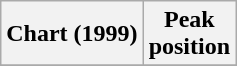<table class="wikitable sortable plainrowheaders" style="text-align:center">
<tr>
<th scope="col">Chart (1999)</th>
<th scope="col">Peak<br>position</th>
</tr>
<tr>
</tr>
</table>
